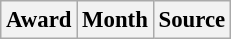<table class="wikitable sortable" style="text-align:left; font-size:95%;">
<tr>
<th>Award</th>
<th>Month</th>
<th>Source</th>
</tr>
</table>
